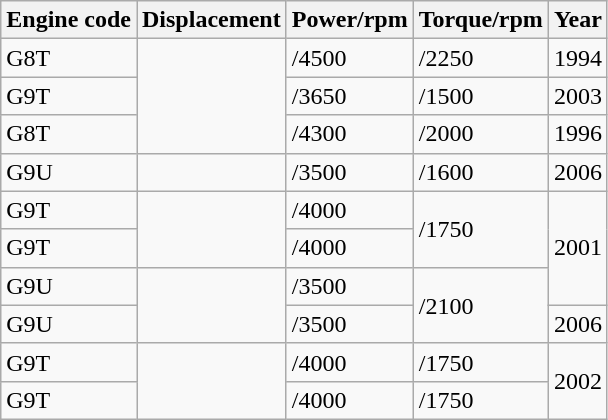<table class=wikitable>
<tr>
<th>Engine code</th>
<th>Displacement</th>
<th>Power/rpm</th>
<th>Torque/rpm</th>
<th>Year</th>
</tr>
<tr>
<td>G8T</td>
<td rowspan=3></td>
<td>/4500</td>
<td>/2250</td>
<td>1994</td>
</tr>
<tr>
<td>G9T</td>
<td>/3650</td>
<td>/1500</td>
<td>2003</td>
</tr>
<tr>
<td>G8T</td>
<td>/4300</td>
<td>/2000</td>
<td>1996</td>
</tr>
<tr>
<td>G9U</td>
<td></td>
<td>/3500</td>
<td>/1600</td>
<td>2006</td>
</tr>
<tr>
<td>G9T</td>
<td rowspan=2></td>
<td>/4000</td>
<td rowspan=2>/1750</td>
<td rowspan=3>2001</td>
</tr>
<tr>
<td>G9T</td>
<td>/4000</td>
</tr>
<tr>
<td>G9U</td>
<td rowspan=2></td>
<td>/3500</td>
<td rowspan=2>/2100</td>
</tr>
<tr>
<td>G9U</td>
<td>/3500</td>
<td>2006</td>
</tr>
<tr>
<td>G9T</td>
<td rowspan=2></td>
<td>/4000</td>
<td>/1750</td>
<td rowspan=2>2002</td>
</tr>
<tr>
<td>G9T</td>
<td>/4000</td>
<td>/1750</td>
</tr>
</table>
